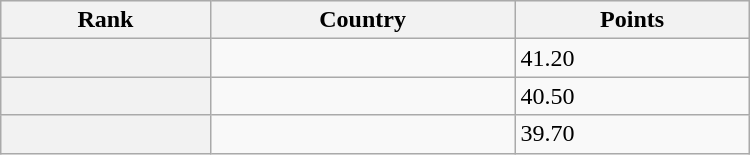<table class="wikitable" width=500>
<tr bgcolor="#efefef">
<th>Rank</th>
<th>Country</th>
<th>Points</th>
</tr>
<tr>
<th></th>
<td></td>
<td>41.20</td>
</tr>
<tr>
<th></th>
<td></td>
<td>40.50</td>
</tr>
<tr>
<th></th>
<td></td>
<td>39.70</td>
</tr>
</table>
